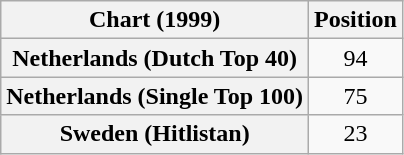<table class="wikitable sortable plainrowheaders" style="text-align:center">
<tr>
<th scope="col">Chart (1999)</th>
<th scope="col">Position</th>
</tr>
<tr>
<th scope="row">Netherlands (Dutch Top 40)</th>
<td>94</td>
</tr>
<tr>
<th scope="row">Netherlands (Single Top 100)</th>
<td>75</td>
</tr>
<tr>
<th scope="row">Sweden (Hitlistan)</th>
<td>23</td>
</tr>
</table>
